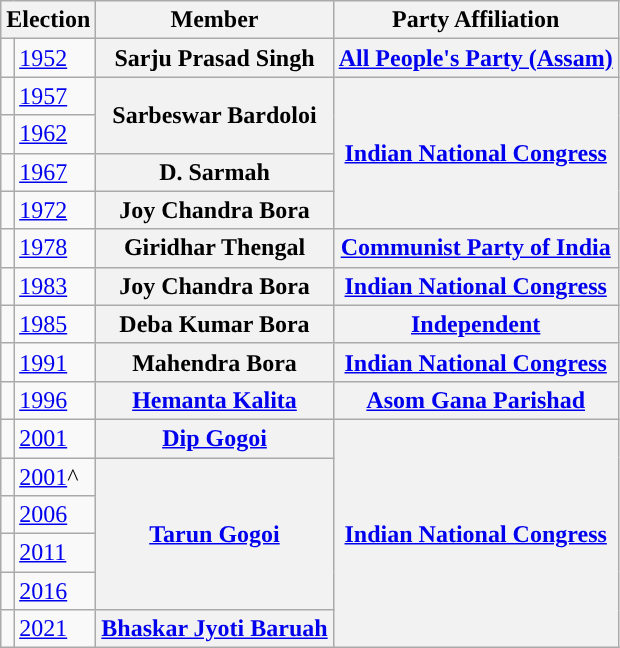<table class="wikitable sortable">
<tr>
<th colspan="2">Election</th>
<th>Member</th>
<th>Party Affiliation</th>
</tr>
<tr>
<td style="background-color: "></td>
<td><a href='#'>1952</a></td>
<th>Sarju Prasad Singh</th>
<th><a href='#'>All People's Party (Assam)</a></th>
</tr>
<tr>
<td style="background-color: "></td>
<td><a href='#'>1957</a></td>
<th rowspan="2">Sarbeswar Bardoloi</th>
<th rowspan="4"><a href='#'>Indian National Congress</a></th>
</tr>
<tr>
<td style="background-color: "></td>
<td><a href='#'>1962</a></td>
</tr>
<tr>
<td style="background-color: "></td>
<td><a href='#'>1967</a></td>
<th>D. Sarmah</th>
</tr>
<tr>
<td style="background-color: "></td>
<td><a href='#'>1972</a></td>
<th>Joy Chandra Bora</th>
</tr>
<tr>
<td style="background-color: "></td>
<td><a href='#'>1978</a></td>
<th>Giridhar Thengal</th>
<th><a href='#'>Communist Party of India</a></th>
</tr>
<tr>
<td style="background-color: "></td>
<td><a href='#'>1983</a></td>
<th>Joy Chandra Bora</th>
<th><a href='#'>Indian National Congress</a></th>
</tr>
<tr>
<td style="background-color: "></td>
<td><a href='#'>1985</a></td>
<th>Deba Kumar Bora</th>
<th><a href='#'>Independent</a></th>
</tr>
<tr>
<td style="background-color: "></td>
<td><a href='#'>1991</a></td>
<th>Mahendra Bora</th>
<th><a href='#'>Indian National Congress</a></th>
</tr>
<tr>
<td style="background-color: "></td>
<td><a href='#'>1996</a></td>
<th><a href='#'>Hemanta Kalita</a></th>
<th><a href='#'>Asom Gana Parishad</a></th>
</tr>
<tr>
<td style="background-color: "></td>
<td><a href='#'>2001</a></td>
<th><a href='#'>Dip Gogoi</a></th>
<th rowspan="6"><a href='#'>Indian National Congress</a></th>
</tr>
<tr>
<td style="background-color: "></td>
<td><a href='#'>2001</a>^</td>
<th rowspan="4"><a href='#'>Tarun Gogoi</a></th>
</tr>
<tr>
<td style="background-color: "></td>
<td><a href='#'>2006</a></td>
</tr>
<tr>
<td style="background-color: "></td>
<td><a href='#'>2011</a></td>
</tr>
<tr>
<td style="background-color: "></td>
<td><a href='#'>2016</a></td>
</tr>
<tr>
<td style="background-color: "></td>
<td><a href='#'>2021</a></td>
<th><a href='#'>Bhaskar Jyoti Baruah</a></th>
</tr>
</table>
